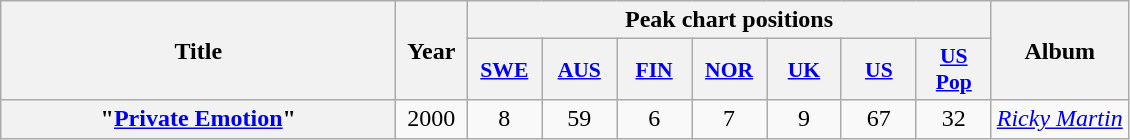<table class="wikitable plainrowheaders" style="text-align:center;" border="1">
<tr>
<th scope="col" rowspan="2" style="width:16em;">Title</th>
<th scope="col" rowspan="2" style="width:2.5em;">Year</th>
<th scope="col" colspan="7">Peak chart positions</th>
<th scope="col" rowspan="2">Album</th>
</tr>
<tr>
<th scope="col" style="width:3em;font-size:90%;"><a href='#'>SWE</a><br></th>
<th scope="col" style="width:3em;font-size:90%;"><a href='#'>AUS</a><br></th>
<th scope="col" style="width:3em;font-size:90%;"><a href='#'>FIN</a><br></th>
<th scope="col" style="width:3em;font-size:90%;"><a href='#'>NOR</a><br></th>
<th scope="col" style="width:3em;font-size:90%;"><a href='#'>UK</a><br></th>
<th scope="col" style="width:3em;font-size:90%;"><a href='#'>US</a><br></th>
<th scope="col" style="width:3em;font-size:90%;"><a href='#'>US<br>Pop</a><br></th>
</tr>
<tr>
<th scope="row">"<a href='#'>Private Emotion</a>"<br></th>
<td>2000</td>
<td>8</td>
<td>59</td>
<td>6</td>
<td>7</td>
<td>9</td>
<td>67</td>
<td>32</td>
<td><em><a href='#'>Ricky Martin</a></em></td>
</tr>
</table>
